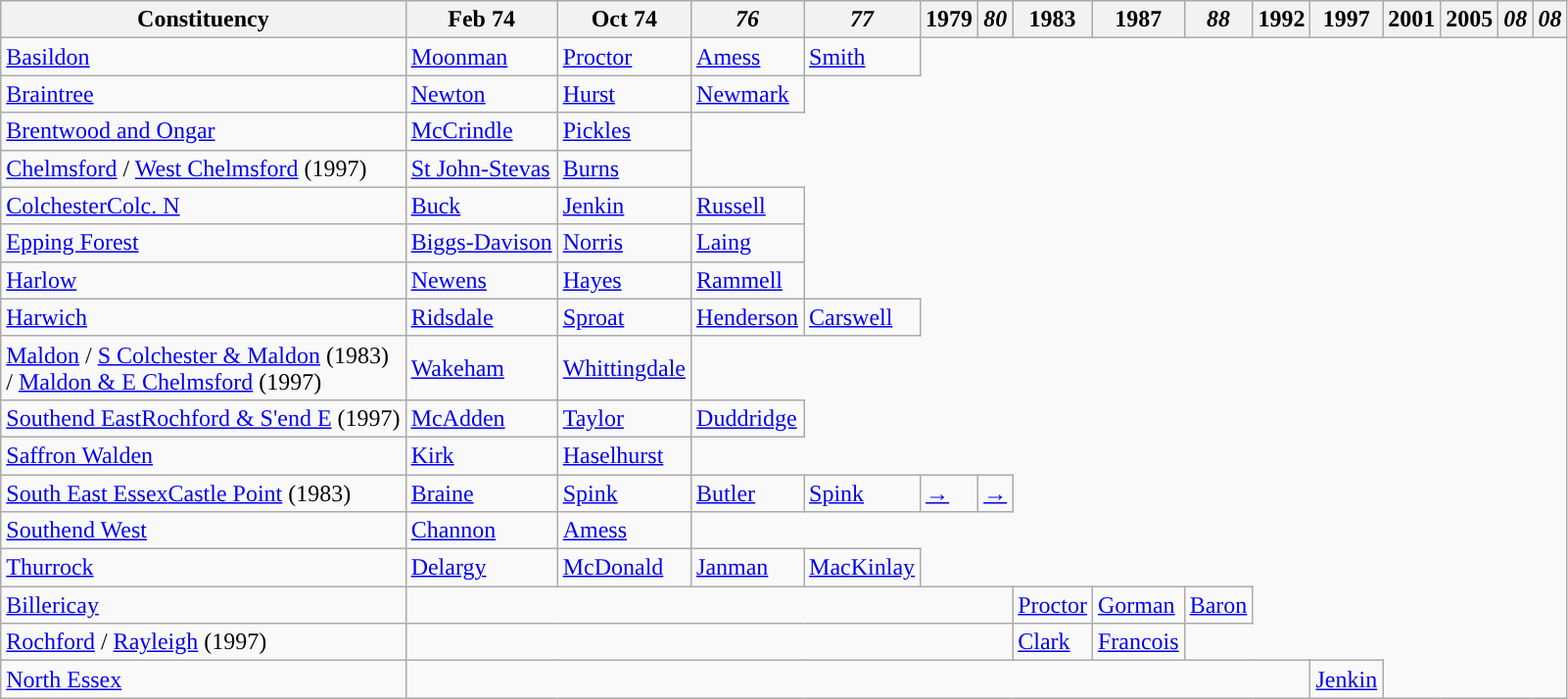<table class="wikitable">
<tr>
<th>Constituency</th>
<th>Feb 74</th>
<th>Oct 74</th>
<th><em>76</em></th>
<th><em>77</em></th>
<th>1979</th>
<th><em>80</em></th>
<th>1983</th>
<th>1987</th>
<th><em>88</em></th>
<th>1992</th>
<th>1997</th>
<th>2001</th>
<th>2005</th>
<th><em>08</em></th>
<th><em>08</em></th>
</tr>
<tr>
<td><a href='#'>Basildon</a></td>
<td><a href='#'>Moonman</a></td>
<td><a href='#'>Proctor</a></td>
<td><a href='#'>Amess</a></td>
<td><a href='#'>Smith</a></td>
</tr>
<tr>
<td><a href='#'>Braintree</a></td>
<td><a href='#'>Newton</a></td>
<td><a href='#'>Hurst</a></td>
<td><a href='#'>Newmark</a></td>
</tr>
<tr>
<td><a href='#'>Brentwood and Ongar</a></td>
<td><a href='#'>McCrindle</a></td>
<td><a href='#'>Pickles</a></td>
</tr>
<tr>
<td><a href='#'>Chelmsford</a> / <a href='#'>West Chelmsford</a> (1997)</td>
<td><a href='#'>St John-Stevas</a></td>
<td><a href='#'>Burns</a></td>
</tr>
<tr>
<td><a href='#'>Colchester</a><a href='#'>Colc. N</a></td>
<td><a href='#'>Buck</a></td>
<td><a href='#'>Jenkin</a></td>
<td><a href='#'>Russell</a></td>
</tr>
<tr>
<td><a href='#'>Epping Forest</a></td>
<td><a href='#'>Biggs-Davison</a></td>
<td><a href='#'>Norris</a></td>
<td><a href='#'>Laing</a></td>
</tr>
<tr>
<td><a href='#'>Harlow</a></td>
<td><a href='#'>Newens</a></td>
<td><a href='#'>Hayes</a></td>
<td><a href='#'>Rammell</a></td>
</tr>
<tr>
<td><a href='#'>Harwich</a></td>
<td><a href='#'>Ridsdale</a></td>
<td><a href='#'>Sproat</a></td>
<td><a href='#'>Henderson</a></td>
<td><a href='#'>Carswell</a></td>
</tr>
<tr>
<td><a href='#'>Maldon</a> / <a href='#'>S Colchester & Maldon</a> (1983)<br>/ <a href='#'>Maldon & E Chelmsford</a> (1997)</td>
<td><a href='#'>Wakeham</a></td>
<td><a href='#'>Whittingdale</a></td>
</tr>
<tr>
<td><a href='#'>Southend East</a><a href='#'>Rochford & S'end E</a> (1997)</td>
<td><a href='#'>McAdden</a></td>
<td><a href='#'>Taylor</a></td>
<td><a href='#'>Duddridge</a></td>
</tr>
<tr>
<td><a href='#'>Saffron Walden</a></td>
<td><a href='#'>Kirk</a></td>
<td><a href='#'>Haselhurst</a></td>
</tr>
<tr>
<td><a href='#'>South East Essex</a><a href='#'>Castle Point</a> (1983)</td>
<td><a href='#'>Braine</a></td>
<td><a href='#'>Spink</a></td>
<td><a href='#'>Butler</a></td>
<td><a href='#'>Spink</a></td>
<td><a href='#'>→</a></td>
<td><a href='#'>→</a></td>
</tr>
<tr>
<td><a href='#'>Southend West</a></td>
<td><a href='#'>Channon</a></td>
<td><a href='#'>Amess</a></td>
</tr>
<tr>
<td><a href='#'>Thurrock</a></td>
<td><a href='#'>Delargy</a></td>
<td><a href='#'>McDonald</a></td>
<td><a href='#'>Janman</a></td>
<td><a href='#'>MacKinlay</a></td>
</tr>
<tr>
<td><a href='#'>Billericay</a></td>
<td colspan="6"></td>
<td><a href='#'>Proctor</a></td>
<td><a href='#'>Gorman</a></td>
<td><a href='#'>Baron</a></td>
</tr>
<tr>
<td><a href='#'>Rochford</a> / <a href='#'>Rayleigh</a> (1997)</td>
<td colspan="6"></td>
<td><a href='#'>Clark</a></td>
<td><a href='#'>Francois</a></td>
</tr>
<tr>
<td><a href='#'>North Essex</a></td>
<td colspan="10"></td>
<td><a href='#'>Jenkin</a></td>
</tr>
</table>
